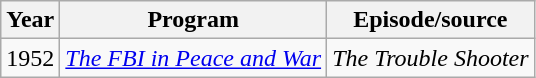<table class="wikitable">
<tr>
<th>Year</th>
<th>Program</th>
<th>Episode/source</th>
</tr>
<tr>
<td>1952</td>
<td><em><a href='#'>The FBI in Peace and War</a></em></td>
<td><em>The Trouble Shooter</em></td>
</tr>
</table>
